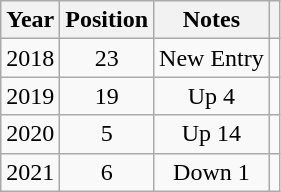<table class="wikitable plainrowheaders" style="text-align:center;">
<tr>
<th>Year</th>
<th>Position</th>
<th>Notes</th>
<th></th>
</tr>
<tr>
<td>2018</td>
<td>23</td>
<td>New Entry</td>
<td rowspan="1"></td>
</tr>
<tr>
<td>2019</td>
<td>19</td>
<td>Up 4</td>
<td rowspan="1"></td>
</tr>
<tr>
<td>2020</td>
<td>5</td>
<td>Up 14</td>
<td rowspan="1"></td>
</tr>
<tr>
<td>2021</td>
<td>6</td>
<td>Down 1</td>
<td rowspan="1"></td>
</tr>
</table>
